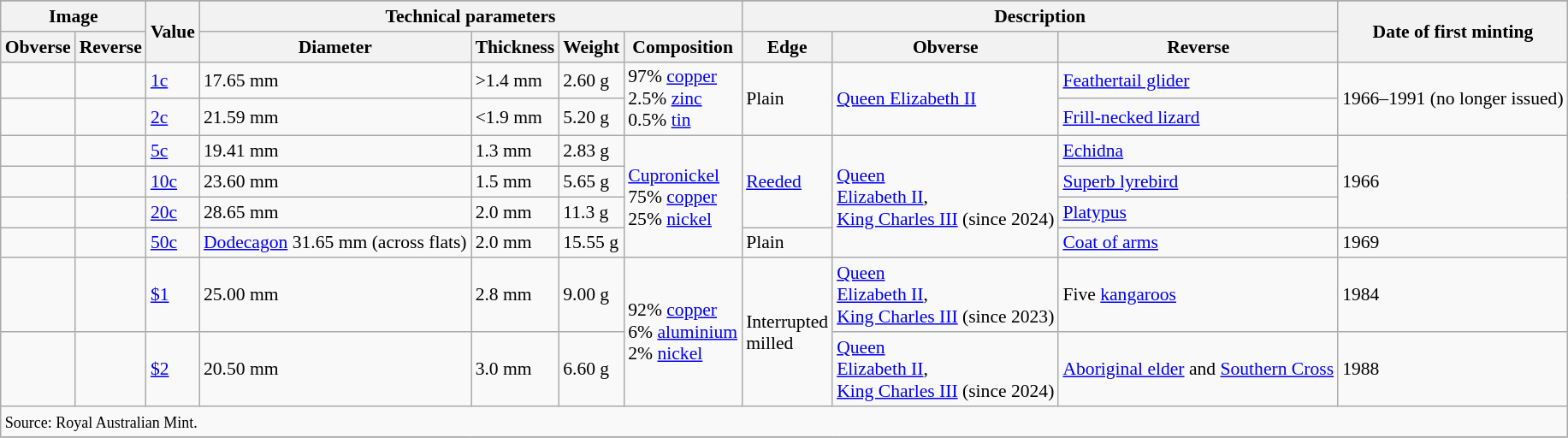<table class="wikitable" style="font-size: 90%">
<tr>
</tr>
<tr>
<th colspan="2">Image</th>
<th rowspan="2">Value</th>
<th colspan="4">Technical parameters</th>
<th colspan="3">Description</th>
<th rowspan="2">Date of first minting</th>
</tr>
<tr>
<th>Obverse</th>
<th>Reverse</th>
<th>Diameter</th>
<th>Thickness</th>
<th>Weight</th>
<th>Composition</th>
<th>Edge</th>
<th>Obverse</th>
<th>Reverse</th>
</tr>
<tr>
<td></td>
<td align="center"></td>
<td><a href='#'>1c</a> <br></td>
<td>17.65 mm</td>
<td>>1.4 mm</td>
<td>2.60 g</td>
<td rowspan="2">97% <a href='#'>copper</a><br>2.5% <a href='#'>zinc</a><br>0.5% <a href='#'>tin</a></td>
<td rowspan="2">Plain</td>
<td rowspan="2"><a href='#'>Queen Elizabeth II</a></td>
<td><a href='#'>Feathertail glider</a></td>
<td rowspan="2">1966–1991 (no longer issued)</td>
</tr>
<tr>
<td></td>
<td align="center"></td>
<td><a href='#'>2c</a> <br></td>
<td>21.59 mm</td>
<td><1.9 mm</td>
<td>5.20 g</td>
<td><a href='#'>Frill-necked lizard</a></td>
</tr>
<tr>
<td></td>
<td align="center"></td>
<td><a href='#'>5c</a></td>
<td>19.41 mm</td>
<td>1.3 mm</td>
<td>2.83 g</td>
<td rowspan="4"><a href='#'>Cupronickel</a><br>75% <a href='#'>copper</a><br>25% <a href='#'>nickel</a></td>
<td rowspan="3"><a href='#'>Reeded</a></td>
<td rowspan="4"><a href='#'>Queen <br>Elizabeth II</a>,<br><a href='#'>King Charles III</a> (since 2024)</td>
<td><a href='#'>Echidna</a></td>
<td rowspan="3">1966</td>
</tr>
<tr>
<td></td>
<td align="center"></td>
<td><a href='#'>10c</a></td>
<td>23.60 mm</td>
<td>1.5 mm</td>
<td>5.65 g</td>
<td><a href='#'>Superb lyrebird</a></td>
</tr>
<tr>
<td></td>
<td align="center"></td>
<td><a href='#'>20c</a></td>
<td>28.65 mm</td>
<td>2.0 mm</td>
<td>11.3 g</td>
<td><a href='#'>Platypus</a></td>
</tr>
<tr>
<td></td>
<td align="center"></td>
<td><a href='#'>50c</a></td>
<td><a href='#'>Dodecagon</a> 31.65 mm (across flats)</td>
<td>2.0 mm</td>
<td>15.55 g</td>
<td>Plain</td>
<td><a href='#'>Coat of arms</a></td>
<td>1969</td>
</tr>
<tr>
<td></td>
<td align="center"></td>
<td><a href='#'>$1</a></td>
<td>25.00 mm</td>
<td>2.8 mm</td>
<td>9.00 g</td>
<td rowspan="2">92% <a href='#'>copper</a><br>6% <a href='#'>aluminium</a><br>2% <a href='#'>nickel</a></td>
<td rowspan="2">Interrupted <br>milled</td>
<td><a href='#'>Queen <br>Elizabeth II</a>,<br><a href='#'>King Charles III</a> (since 2023)</td>
<td>Five <a href='#'>kangaroos</a></td>
<td>1984</td>
</tr>
<tr>
<td></td>
<td align="center"></td>
<td><a href='#'>$2</a></td>
<td>20.50 mm</td>
<td>3.0 mm</td>
<td>6.60 g</td>
<td><a href='#'>Queen <br>Elizabeth II</a>,<br><a href='#'>King Charles III</a> (since 2024)</td>
<td><a href='#'>Aboriginal elder</a> and <a href='#'>Southern Cross</a></td>
<td>1988</td>
</tr>
<tr>
<td colspan="11"> <small>Source: Royal Australian Mint.</small></td>
</tr>
<tr>
</tr>
</table>
